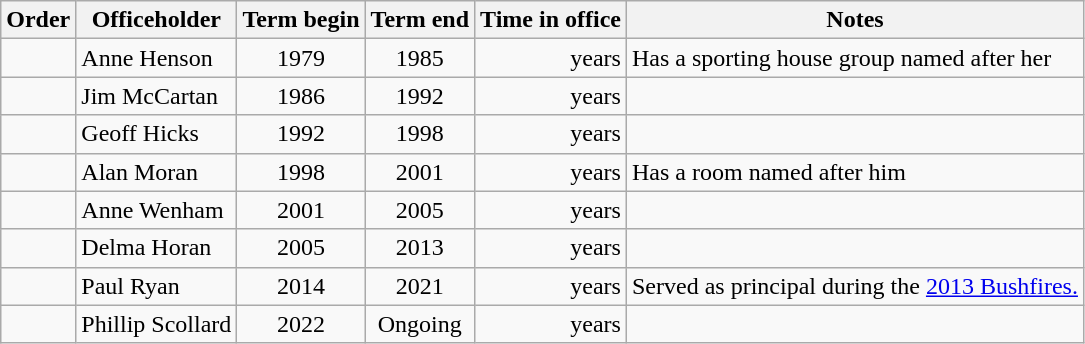<table class="wikitable sortable">
<tr>
<th>Order</th>
<th>Officeholder</th>
<th>Term begin</th>
<th>Term end</th>
<th>Time in office</th>
<th>Notes</th>
</tr>
<tr>
<td align=center></td>
<td>Anne Henson</td>
<td align=center>1979</td>
<td align=center>1985</td>
<td align=right> years</td>
<td>Has a sporting house group named after her</td>
</tr>
<tr>
<td align=center></td>
<td>Jim McCartan</td>
<td align=center>1986</td>
<td align=center>1992</td>
<td align=right> years</td>
<td></td>
</tr>
<tr>
<td align=center></td>
<td>Geoff Hicks</td>
<td align=center>1992</td>
<td align=center>1998</td>
<td align=right> years</td>
<td></td>
</tr>
<tr>
<td align=center></td>
<td>Alan Moran</td>
<td align=center>1998</td>
<td align=center>2001</td>
<td align=right> years</td>
<td>Has a room named after him</td>
</tr>
<tr>
<td align=center></td>
<td>Anne Wenham</td>
<td align=center>2001</td>
<td align=center>2005</td>
<td align=right> years</td>
<td></td>
</tr>
<tr>
<td align=center></td>
<td>Delma Horan</td>
<td align=center>2005</td>
<td align=center>2013</td>
<td align=right> years</td>
<td></td>
</tr>
<tr>
<td align=center></td>
<td>Paul Ryan</td>
<td align=center>2014</td>
<td align=center>2021</td>
<td align="right"> years</td>
<td>Served as principal during the <a href='#'>2013 Bushfires.</a></td>
</tr>
<tr>
<td align=center></td>
<td>Phillip Scollard</td>
<td align=center>2022</td>
<td align=center>Ongoing</td>
<td align="right"> years</td>
<td></td>
</tr>
</table>
